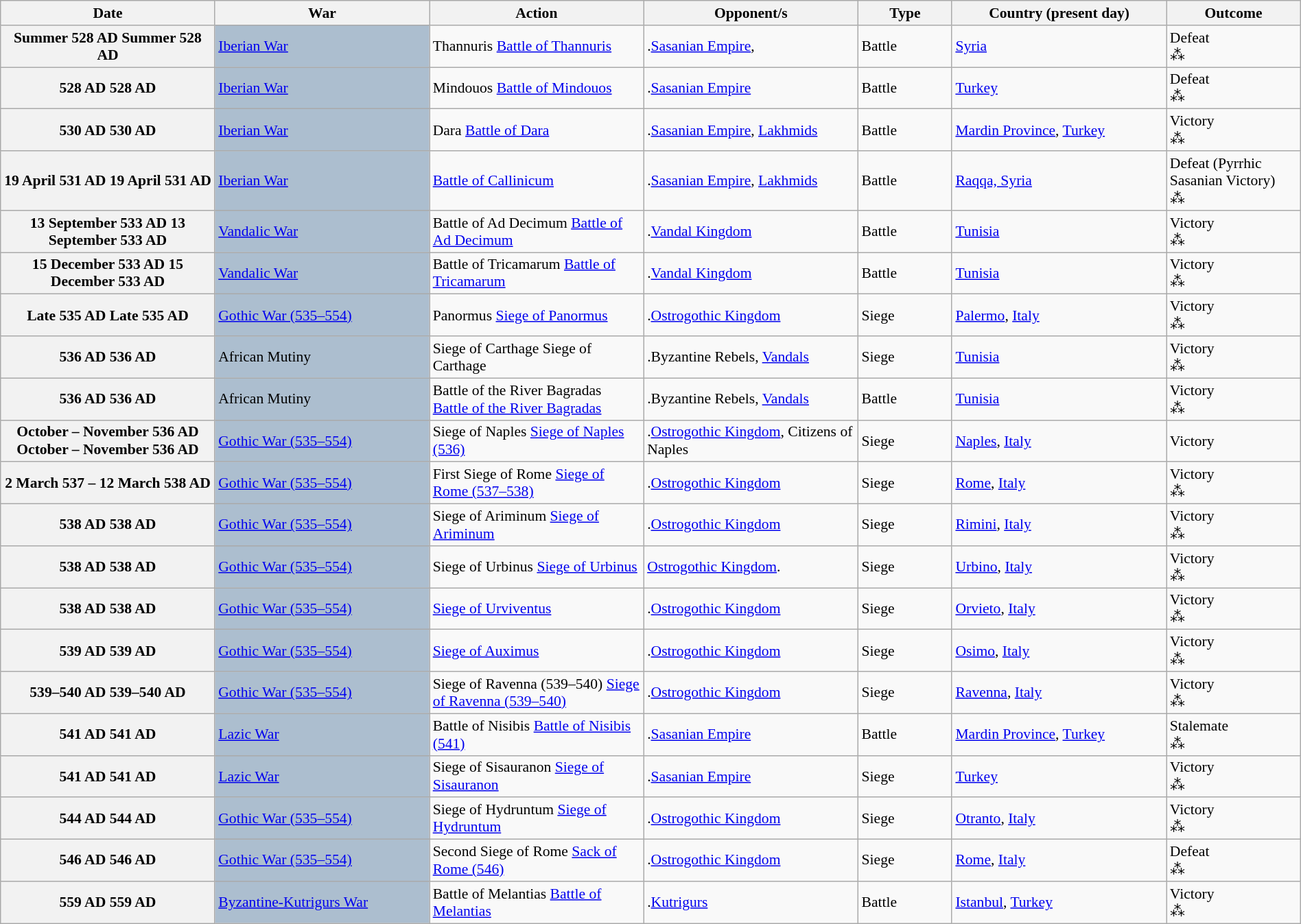<table class="wikitable sortable plainrowheaders" style="width:100%; font-size:90%; margin:1em auto 1em auto;">
<tr>
<th style="width:100px;">Date</th>
<th style="width:100px;">War</th>
<th style="width:100px;">Action</th>
<th style="width:100px;">Opponent/s</th>
<th width="40">Type</th>
<th style="width:100px;">Country (present day)</th>
<th width="60">Outcome</th>
</tr>
<tr>
<th scope="row"><span> Summer 528 AD</span> Summer 528 AD</th>
<td style="background:#ACBECF"><a href='#'>Iberian War</a></td>
<td><span>Thannuris</span> <a href='#'>Battle of Thannuris</a></td>
<td><span>.</span><a href='#'>Sasanian Empire</a>,</td>
<td>Battle</td>
<td><a href='#'>Syria</a></td>
<td>Defeat<br><span>⁂</span></td>
</tr>
<tr>
<th scope="row"><span>528 AD</span> 528 AD</th>
<td style="background:#ACBECF"><a href='#'>Iberian War</a></td>
<td><span>Mindouos</span> <a href='#'>Battle of Mindouos</a></td>
<td><span>.</span><a href='#'>Sasanian Empire</a></td>
<td>Battle</td>
<td><a href='#'>Turkey</a></td>
<td>Defeat<br><span>⁂</span></td>
</tr>
<tr>
<th scope="row"><span>530 AD</span> 530 AD</th>
<td style="background:#ACBECF"><a href='#'>Iberian War</a></td>
<td><span>Dara</span> <a href='#'>Battle of Dara</a></td>
<td><span>.</span><a href='#'>Sasanian Empire</a>, <a href='#'>Lakhmids</a></td>
<td>Battle</td>
<td><a href='#'>Mardin Province</a>, <a href='#'>Turkey</a></td>
<td>Victory<br><span>⁂</span></td>
</tr>
<tr>
<th scope="row"><span>19 April 531 AD</span> 19 April 531 AD</th>
<td style="background:#ACBECF"><a href='#'>Iberian War</a></td>
<td><a href='#'>Battle of Callinicum</a></td>
<td><span>.</span><a href='#'>Sasanian Empire</a>, <a href='#'>Lakhmids</a></td>
<td>Battle</td>
<td><a href='#'>Raqqa, Syria</a></td>
<td>Defeat (Pyrrhic Sasanian Victory)<br><span>⁂</span></td>
</tr>
<tr>
<th scope="row"><span>13 September 533 AD</span> 13 September 533 AD</th>
<td style="background:#ACBECF"><a href='#'>Vandalic War</a></td>
<td><span>Battle of Ad Decimum</span> <a href='#'>Battle of Ad Decimum</a></td>
<td><span>.</span><a href='#'>Vandal Kingdom</a></td>
<td>Battle</td>
<td><a href='#'>Tunisia</a></td>
<td>Victory<br><span>⁂</span></td>
</tr>
<tr>
<th scope="row"><span>15 December 533 AD</span> 15 December 533 AD</th>
<td style="background:#ACBECF"><a href='#'>Vandalic War</a></td>
<td><span>Battle of Tricamarum</span> <a href='#'>Battle of Tricamarum</a></td>
<td><span>.</span><a href='#'>Vandal Kingdom</a></td>
<td>Battle</td>
<td><a href='#'>Tunisia</a></td>
<td>Victory<br><span>⁂</span></td>
</tr>
<tr>
<th scope="row"><span> Late 535 AD</span> Late 535 AD</th>
<td style="background:#ACBECF"><a href='#'>Gothic War (535–554)</a></td>
<td><span>Panormus</span> <a href='#'>Siege of Panormus</a></td>
<td><span>.</span><a href='#'>Ostrogothic Kingdom</a></td>
<td>Siege</td>
<td><a href='#'>Palermo</a>, <a href='#'>Italy</a></td>
<td>Victory<br><span>⁂</span></td>
</tr>
<tr>
<th scope="row"><span>536 AD</span> 536 AD</th>
<td style="background:#ACBECF">African Mutiny</td>
<td><span>Siege of Carthage</span> Siege of Carthage</td>
<td><span>.</span>Byzantine Rebels, <a href='#'>Vandals</a></td>
<td>Siege</td>
<td><a href='#'>Tunisia</a></td>
<td>Victory<br><span>⁂</span></td>
</tr>
<tr>
<th scope="row"><span>536 AD</span> 536 AD</th>
<td style="background:#ACBECF">African Mutiny</td>
<td><span>Battle of the River Bagradas</span> <a href='#'>Battle of the River Bagradas</a></td>
<td><span>.</span>Byzantine Rebels, <a href='#'>Vandals</a></td>
<td>Battle</td>
<td><a href='#'>Tunisia</a></td>
<td>Victory<br><span>⁂</span></td>
</tr>
<tr>
<th scope="row"><span>October – November 536 AD</span> October – November 536 AD</th>
<td style="background:#ACBECF"><a href='#'>Gothic War (535–554)</a></td>
<td><span>Siege of Naples</span> <a href='#'>Siege of Naples (536)</a></td>
<td><span>.</span><a href='#'>Ostrogothic Kingdom</a>, Citizens of Naples</td>
<td>Siege</td>
<td><a href='#'>Naples</a>, <a href='#'>Italy</a></td>
<td>Victory</td>
</tr>
<tr>
<th scope="row">2 March 537 – 12 March 538 AD</th>
<td style="background:#ACBECF"><a href='#'>Gothic War (535–554)</a></td>
<td><span>First Siege of Rome</span> <a href='#'>Siege of Rome (537–538)</a></td>
<td><span>.</span><a href='#'>Ostrogothic Kingdom</a></td>
<td>Siege</td>
<td><a href='#'>Rome</a>, <a href='#'>Italy</a></td>
<td>Victory<br><span>⁂</span></td>
</tr>
<tr>
<th scope="row"><span>538 AD</span> 538 AD</th>
<td style="background:#ACBECF"><a href='#'>Gothic War (535–554)</a></td>
<td><span>Siege of Ariminum</span> <a href='#'>Siege of Ariminum</a></td>
<td><span>.</span><a href='#'>Ostrogothic Kingdom</a></td>
<td>Siege</td>
<td><a href='#'>Rimini</a>, <a href='#'>Italy</a></td>
<td>Victory<br><span>⁂</span></td>
</tr>
<tr>
<th scope="row"><span>538 AD</span> 538 AD</th>
<td style="background:#ACBECF"><a href='#'>Gothic War (535–554)</a></td>
<td><span>Siege of Urbinus</span> <a href='#'>Siege of Urbinus</a></td>
<td><a href='#'>Ostrogothic Kingdom</a><span>.</span></td>
<td>Siege</td>
<td><a href='#'>Urbino</a>, <a href='#'>Italy</a></td>
<td>Victory<br><span>⁂</span></td>
</tr>
<tr>
<th scope="row"><span>538 AD</span> 538 AD</th>
<td style="background:#ACBECF"><a href='#'>Gothic War (535–554)</a></td>
<td><a href='#'>Siege of Urviventus</a></td>
<td><span>.</span><a href='#'>Ostrogothic Kingdom</a></td>
<td>Siege</td>
<td><a href='#'>Orvieto</a>, <a href='#'>Italy</a></td>
<td>Victory<br><span>⁂</span></td>
</tr>
<tr>
<th scope="row"><span>539 AD</span> 539 AD</th>
<td style="background:#ACBECF"><a href='#'>Gothic War (535–554)</a></td>
<td><a href='#'>Siege of Auximus</a></td>
<td><span>.</span><a href='#'>Ostrogothic Kingdom</a></td>
<td>Siege</td>
<td><a href='#'>Osimo</a>, <a href='#'>Italy</a></td>
<td>Victory<br><span>⁂</span></td>
</tr>
<tr>
<th scope="row"><span>539–540 AD</span> 539–540 AD</th>
<td style="background:#ACBECF"><a href='#'>Gothic War (535–554)</a></td>
<td><span>Siege of Ravenna (539–540)</span> <a href='#'>Siege of Ravenna (539–540)</a></td>
<td><span>.</span><a href='#'>Ostrogothic Kingdom</a></td>
<td>Siege</td>
<td><a href='#'>Ravenna</a>, <a href='#'>Italy</a></td>
<td>Victory<br><span>⁂</span></td>
</tr>
<tr>
<th scope="row"><span>541 AD</span> 541 AD</th>
<td style="background:#ACBECF"><a href='#'>Lazic War</a></td>
<td><span>Battle of Nisibis</span> <a href='#'>Battle of Nisibis (541)</a></td>
<td><span>.</span><a href='#'>Sasanian Empire</a></td>
<td>Battle</td>
<td><a href='#'>Mardin Province</a>, <a href='#'>Turkey</a></td>
<td>Stalemate<br><span>⁂</span></td>
</tr>
<tr>
<th scope="row"><span>541 AD</span> 541 AD</th>
<td style="background:#ACBECF"><a href='#'>Lazic War</a></td>
<td><span>Siege of Sisauranon</span> <a href='#'>Siege of Sisauranon</a></td>
<td><span>.</span><a href='#'>Sasanian Empire</a></td>
<td>Siege</td>
<td><a href='#'>Turkey</a></td>
<td>Victory<br><span>⁂</span></td>
</tr>
<tr>
<th scope="row"><span>544 AD</span> 544 AD</th>
<td style="background:#ACBECF"><a href='#'>Gothic War (535–554)</a></td>
<td><span>Siege of Hydruntum</span> <a href='#'>Siege of Hydruntum</a></td>
<td><span>.</span><a href='#'>Ostrogothic Kingdom</a></td>
<td>Siege</td>
<td><a href='#'>Otranto</a>, <a href='#'>Italy</a></td>
<td>Victory<br><span>⁂</span></td>
</tr>
<tr>
<th scope="row"><span>546 AD</span> 546 AD</th>
<td style="background:#ACBECF"><a href='#'>Gothic War (535–554)</a></td>
<td><span>Second Siege of Rome</span> <a href='#'>Sack of Rome (546)</a></td>
<td><span>.</span><a href='#'>Ostrogothic Kingdom</a></td>
<td>Siege</td>
<td><a href='#'>Rome</a>, <a href='#'>Italy</a></td>
<td>Defeat<br><span>⁂</span></td>
</tr>
<tr>
<th scope="row"><span>559 AD</span> 559 AD</th>
<td style="background:#ACBECF"><a href='#'>Byzantine-Kutrigurs War</a></td>
<td><span>Battle of Melantias</span> <a href='#'>Battle of Melantias</a></td>
<td><span>.</span><a href='#'>Kutrigurs</a></td>
<td>Battle</td>
<td><a href='#'>Istanbul</a>, <a href='#'>Turkey</a></td>
<td>Victory<br><span>⁂</span></td>
</tr>
</table>
